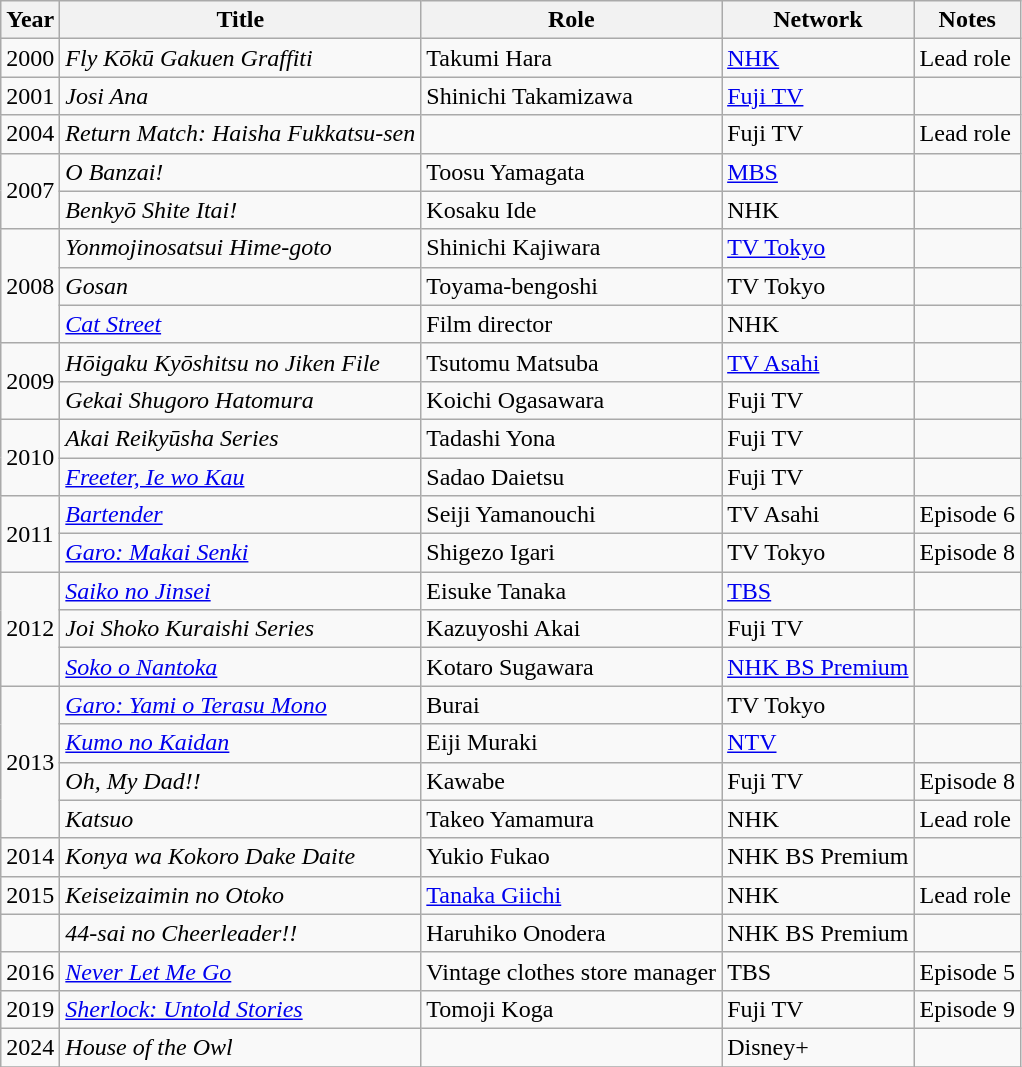<table class="wikitable">
<tr>
<th>Year</th>
<th>Title</th>
<th>Role</th>
<th>Network</th>
<th>Notes</th>
</tr>
<tr>
<td>2000</td>
<td><em>Fly Kōkū Gakuen Graffiti</em></td>
<td>Takumi Hara</td>
<td><a href='#'>NHK</a></td>
<td>Lead role</td>
</tr>
<tr>
<td>2001</td>
<td><em>Josi Ana</em></td>
<td>Shinichi Takamizawa</td>
<td><a href='#'>Fuji TV</a></td>
<td></td>
</tr>
<tr>
<td>2004</td>
<td><em>Return Match: Haisha Fukkatsu-sen</em></td>
<td></td>
<td>Fuji TV</td>
<td>Lead role</td>
</tr>
<tr>
<td rowspan="2">2007</td>
<td><em>O Banzai!</em></td>
<td>Toosu Yamagata</td>
<td><a href='#'>MBS</a></td>
<td></td>
</tr>
<tr>
<td><em>Benkyō Shite Itai!</em></td>
<td>Kosaku Ide</td>
<td>NHK</td>
<td></td>
</tr>
<tr>
<td rowspan="3">2008</td>
<td><em>Yonmojinosatsui Hime-goto</em></td>
<td>Shinichi Kajiwara</td>
<td><a href='#'>TV Tokyo</a></td>
<td></td>
</tr>
<tr>
<td><em>Gosan</em></td>
<td>Toyama-bengoshi</td>
<td>TV Tokyo</td>
<td></td>
</tr>
<tr>
<td><em><a href='#'>Cat Street</a></em></td>
<td>Film director</td>
<td>NHK</td>
<td></td>
</tr>
<tr>
<td rowspan="2">2009</td>
<td><em>Hōigaku Kyōshitsu no Jiken File</em></td>
<td>Tsutomu Matsuba</td>
<td><a href='#'>TV Asahi</a></td>
<td></td>
</tr>
<tr>
<td><em>Gekai Shugoro Hatomura</em></td>
<td>Koichi Ogasawara</td>
<td>Fuji TV</td>
<td></td>
</tr>
<tr>
<td rowspan="2">2010</td>
<td><em>Akai Reikyūsha Series</em></td>
<td>Tadashi Yona</td>
<td>Fuji TV</td>
<td></td>
</tr>
<tr>
<td><em><a href='#'>Freeter, Ie wo Kau</a></em></td>
<td>Sadao Daietsu</td>
<td>Fuji TV</td>
<td></td>
</tr>
<tr>
<td rowspan="2">2011</td>
<td><em><a href='#'>Bartender</a></em></td>
<td>Seiji Yamanouchi</td>
<td>TV Asahi</td>
<td>Episode 6</td>
</tr>
<tr>
<td><em><a href='#'>Garo: Makai Senki</a></em></td>
<td>Shigezo Igari</td>
<td>TV Tokyo</td>
<td>Episode 8</td>
</tr>
<tr>
<td rowspan="3">2012</td>
<td><em><a href='#'>Saiko no Jinsei</a></em></td>
<td>Eisuke Tanaka</td>
<td><a href='#'>TBS</a></td>
<td></td>
</tr>
<tr>
<td><em>Joi Shoko Kuraishi Series</em></td>
<td>Kazuyoshi Akai</td>
<td>Fuji TV</td>
<td></td>
</tr>
<tr>
<td><em><a href='#'>Soko o Nantoka</a></em></td>
<td>Kotaro Sugawara</td>
<td><a href='#'>NHK BS Premium</a></td>
<td></td>
</tr>
<tr>
<td rowspan="4">2013</td>
<td><em><a href='#'>Garo: Yami o Terasu Mono</a></em></td>
<td>Burai</td>
<td>TV Tokyo</td>
<td></td>
</tr>
<tr>
<td><em><a href='#'>Kumo no Kaidan</a></em></td>
<td>Eiji Muraki</td>
<td><a href='#'>NTV</a></td>
<td></td>
</tr>
<tr>
<td><em>Oh, My Dad!!</em></td>
<td>Kawabe</td>
<td>Fuji TV</td>
<td>Episode 8</td>
</tr>
<tr>
<td><em>Katsuo</em></td>
<td>Takeo Yamamura</td>
<td>NHK</td>
<td>Lead role</td>
</tr>
<tr>
<td>2014</td>
<td><em>Konya wa Kokoro Dake Daite</em></td>
<td>Yukio Fukao</td>
<td>NHK BS Premium</td>
<td></td>
</tr>
<tr>
<td>2015</td>
<td><em>Keiseizaimin no Otoko</em></td>
<td><a href='#'>Tanaka Giichi</a></td>
<td>NHK</td>
<td>Lead role</td>
</tr>
<tr>
<td></td>
<td><em>44-sai no Cheerleader!!</em></td>
<td>Haruhiko Onodera</td>
<td>NHK BS Premium</td>
<td></td>
</tr>
<tr>
<td>2016</td>
<td><em><a href='#'>Never Let Me Go</a></em></td>
<td>Vintage clothes store manager</td>
<td>TBS</td>
<td>Episode 5</td>
</tr>
<tr>
<td>2019</td>
<td><em><a href='#'>Sherlock: Untold Stories</a></em></td>
<td>Tomoji Koga</td>
<td>Fuji TV</td>
<td>Episode 9</td>
</tr>
<tr>
<td>2024</td>
<td><em>House of the Owl</em></td>
<td></td>
<td>Disney+</td>
<td></td>
</tr>
<tr>
</tr>
</table>
